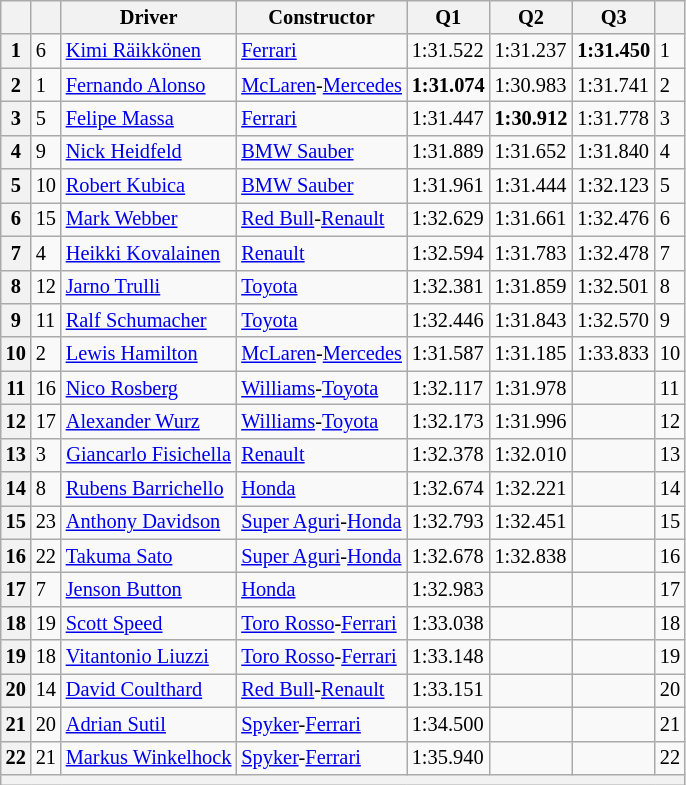<table class="wikitable sortable" style="font-size: 85%">
<tr>
<th></th>
<th></th>
<th>Driver</th>
<th>Constructor</th>
<th>Q1</th>
<th>Q2</th>
<th>Q3</th>
<th></th>
</tr>
<tr>
<th>1</th>
<td>6</td>
<td> <a href='#'>Kimi Räikkönen</a></td>
<td><a href='#'>Ferrari</a></td>
<td>1:31.522</td>
<td>1:31.237</td>
<td><strong>1:31.450</strong></td>
<td>1</td>
</tr>
<tr>
<th>2</th>
<td>1</td>
<td> <a href='#'>Fernando Alonso</a></td>
<td align="center" nowrap><a href='#'>McLaren</a>-<a href='#'>Mercedes</a></td>
<td><strong>1:31.074</strong></td>
<td>1:30.983</td>
<td>1:31.741</td>
<td>2</td>
</tr>
<tr>
<th>3</th>
<td>5</td>
<td> <a href='#'>Felipe Massa</a></td>
<td><a href='#'>Ferrari</a></td>
<td>1:31.447</td>
<td><strong>1:30.912</strong></td>
<td>1:31.778</td>
<td>3</td>
</tr>
<tr>
<th>4</th>
<td>9</td>
<td> <a href='#'>Nick Heidfeld</a></td>
<td><a href='#'>BMW Sauber</a></td>
<td>1:31.889</td>
<td>1:31.652</td>
<td>1:31.840</td>
<td>4</td>
</tr>
<tr>
<th>5</th>
<td>10</td>
<td> <a href='#'>Robert Kubica</a></td>
<td><a href='#'>BMW Sauber</a></td>
<td>1:31.961</td>
<td>1:31.444</td>
<td>1:32.123</td>
<td>5</td>
</tr>
<tr>
<th>6</th>
<td>15</td>
<td> <a href='#'>Mark Webber</a></td>
<td><a href='#'>Red Bull</a>-<a href='#'>Renault</a></td>
<td>1:32.629</td>
<td>1:31.661</td>
<td>1:32.476</td>
<td>6</td>
</tr>
<tr>
<th>7</th>
<td>4</td>
<td> <a href='#'>Heikki Kovalainen</a></td>
<td><a href='#'>Renault</a></td>
<td>1:32.594</td>
<td>1:31.783</td>
<td>1:32.478</td>
<td>7</td>
</tr>
<tr>
<th>8</th>
<td>12</td>
<td> <a href='#'>Jarno Trulli</a></td>
<td><a href='#'>Toyota</a></td>
<td>1:32.381</td>
<td>1:31.859</td>
<td>1:32.501</td>
<td>8</td>
</tr>
<tr>
<th>9</th>
<td>11</td>
<td> <a href='#'>Ralf Schumacher</a></td>
<td><a href='#'>Toyota</a></td>
<td>1:32.446</td>
<td>1:31.843</td>
<td>1:32.570</td>
<td>9</td>
</tr>
<tr>
<th>10</th>
<td>2</td>
<td> <a href='#'>Lewis Hamilton</a></td>
<td><a href='#'>McLaren</a>-<a href='#'>Mercedes</a></td>
<td>1:31.587</td>
<td>1:31.185</td>
<td>1:33.833</td>
<td>10</td>
</tr>
<tr>
<th>11</th>
<td>16</td>
<td> <a href='#'>Nico Rosberg</a></td>
<td><a href='#'>Williams</a>-<a href='#'>Toyota</a></td>
<td>1:32.117</td>
<td>1:31.978</td>
<td></td>
<td>11</td>
</tr>
<tr>
<th>12</th>
<td>17</td>
<td> <a href='#'>Alexander Wurz</a></td>
<td><a href='#'>Williams</a>-<a href='#'>Toyota</a></td>
<td>1:32.173</td>
<td>1:31.996</td>
<td></td>
<td>12</td>
</tr>
<tr>
<th>13</th>
<td>3</td>
<td align="center" nowrap> <a href='#'>Giancarlo Fisichella</a></td>
<td><a href='#'>Renault</a></td>
<td>1:32.378</td>
<td>1:32.010</td>
<td></td>
<td>13</td>
</tr>
<tr>
<th>14</th>
<td>8</td>
<td> <a href='#'>Rubens Barrichello</a></td>
<td><a href='#'>Honda</a></td>
<td>1:32.674</td>
<td>1:32.221</td>
<td></td>
<td>14</td>
</tr>
<tr>
<th>15</th>
<td>23</td>
<td> <a href='#'>Anthony Davidson</a></td>
<td><a href='#'>Super Aguri</a>-<a href='#'>Honda</a></td>
<td>1:32.793</td>
<td>1:32.451</td>
<td></td>
<td>15</td>
</tr>
<tr>
<th>16</th>
<td>22</td>
<td> <a href='#'>Takuma Sato</a></td>
<td><a href='#'>Super Aguri</a>-<a href='#'>Honda</a></td>
<td>1:32.678</td>
<td>1:32.838</td>
<td></td>
<td>16</td>
</tr>
<tr>
<th>17</th>
<td>7</td>
<td> <a href='#'>Jenson Button</a></td>
<td><a href='#'>Honda</a></td>
<td>1:32.983</td>
<td></td>
<td></td>
<td>17</td>
</tr>
<tr>
<th>18</th>
<td>19</td>
<td> <a href='#'>Scott Speed</a></td>
<td><a href='#'>Toro Rosso</a>-<a href='#'>Ferrari</a></td>
<td>1:33.038</td>
<td></td>
<td></td>
<td>18</td>
</tr>
<tr>
<th>19</th>
<td>18</td>
<td> <a href='#'>Vitantonio Liuzzi</a></td>
<td><a href='#'>Toro Rosso</a>-<a href='#'>Ferrari</a></td>
<td>1:33.148</td>
<td></td>
<td></td>
<td>19</td>
</tr>
<tr>
<th>20</th>
<td>14</td>
<td> <a href='#'>David Coulthard</a></td>
<td><a href='#'>Red Bull</a>-<a href='#'>Renault</a></td>
<td>1:33.151</td>
<td></td>
<td></td>
<td>20</td>
</tr>
<tr>
<th>21</th>
<td>20</td>
<td> <a href='#'>Adrian Sutil</a></td>
<td><a href='#'>Spyker</a>-<a href='#'>Ferrari</a></td>
<td>1:34.500</td>
<td></td>
<td></td>
<td>21</td>
</tr>
<tr>
<th>22</th>
<td>21</td>
<td align="center" nowrap> <a href='#'>Markus Winkelhock</a></td>
<td><a href='#'>Spyker</a>-<a href='#'>Ferrari</a></td>
<td>1:35.940</td>
<td></td>
<td></td>
<td>22</td>
</tr>
<tr>
<th colspan="8"></th>
</tr>
</table>
